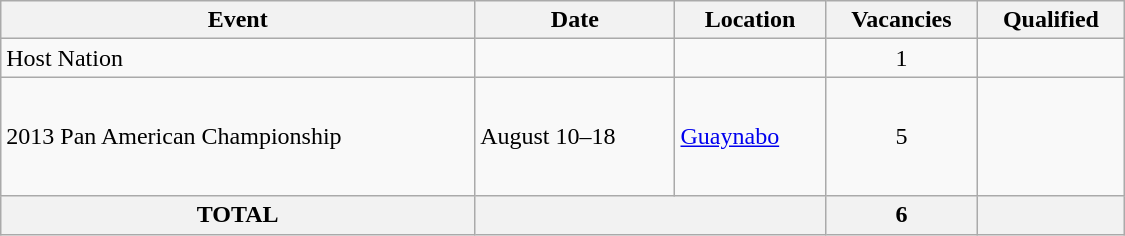<table class="wikitable" width=750>
<tr>
<th>Event</th>
<th>Date</th>
<th>Location</th>
<th>Vacancies</th>
<th>Qualified</th>
</tr>
<tr>
<td>Host Nation</td>
<td></td>
<td></td>
<td align=center>1</td>
<td></td>
</tr>
<tr>
<td>2013 Pan American Championship</td>
<td>August 10–18</td>
<td> <a href='#'>Guaynabo</a></td>
<td align=center>5</td>
<td><br><br><br><br></td>
</tr>
<tr>
<th>TOTAL</th>
<th colspan="2"></th>
<th>6</th>
<th></th>
</tr>
</table>
